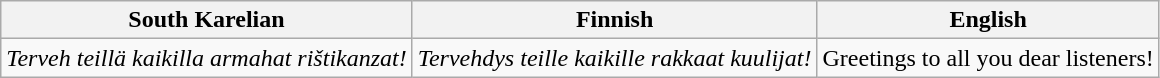<table class="wikitable">
<tr>
<th>South Karelian</th>
<th>Finnish</th>
<th>English</th>
</tr>
<tr>
<td><em>Terveh teillä kaikilla armahat rištikanzat!</em></td>
<td><em>Tervehdys teille kaikille rakkaat kuulijat!</em></td>
<td>Greetings to all you dear listeners!</td>
</tr>
</table>
